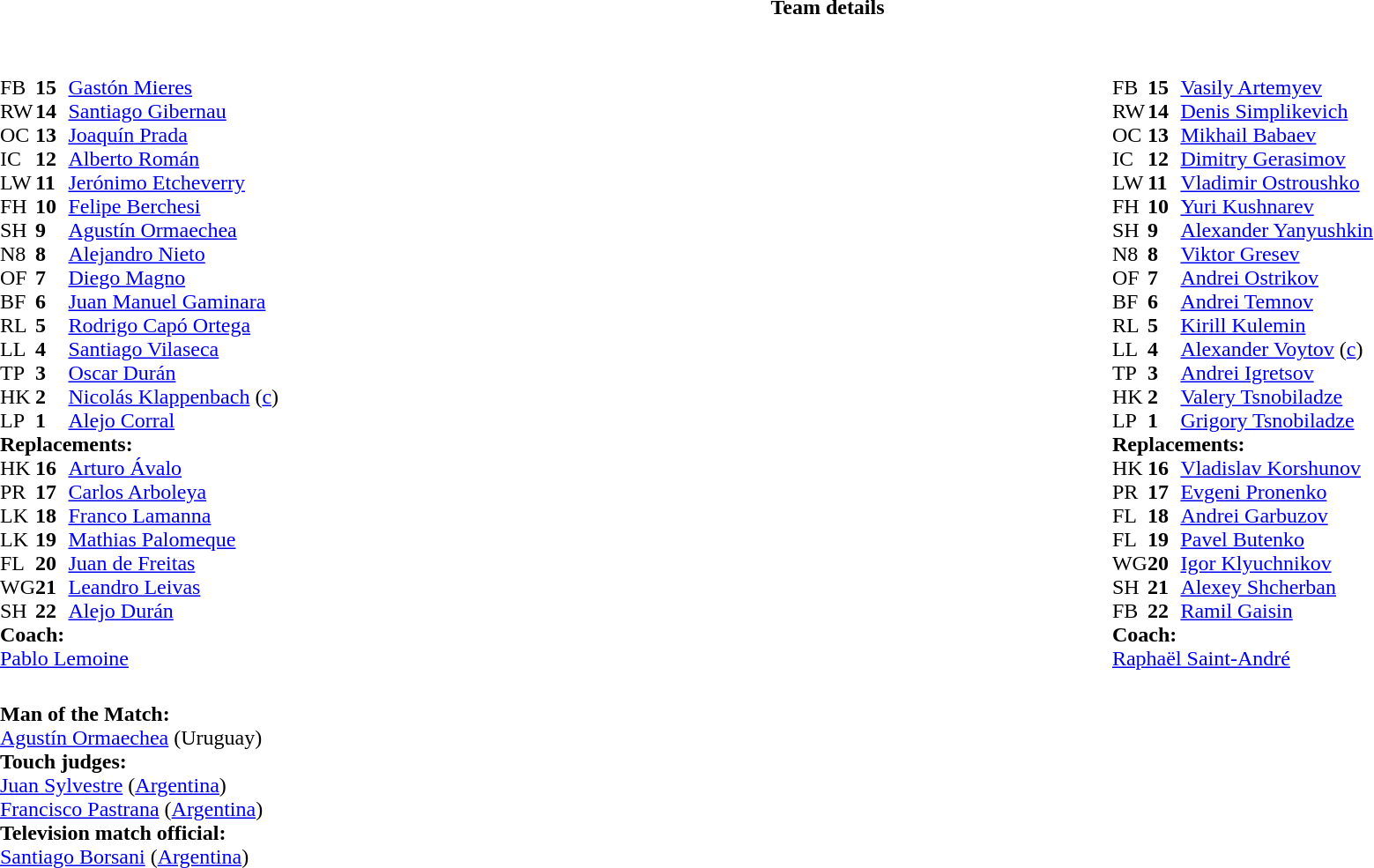<table border="0" width="100%" class="collapsible collapsed">
<tr>
<th>Team details</th>
</tr>
<tr>
<td><br><table width="100%">
<tr>
<td valign="top" width="50%"><br><table style="font-size: 100%" cellspacing="0" cellpadding="0">
<tr>
<th width="25"></th>
<th width="25"></th>
</tr>
<tr>
<td>FB</td>
<td><strong>15</strong></td>
<td><a href='#'>Gastón Mieres</a></td>
</tr>
<tr>
<td>RW</td>
<td><strong>14</strong></td>
<td><a href='#'>Santiago Gibernau</a></td>
<td></td>
<td></td>
</tr>
<tr>
<td>OC</td>
<td><strong>13</strong></td>
<td><a href='#'>Joaquín Prada</a></td>
</tr>
<tr>
<td>IC</td>
<td><strong>12</strong></td>
<td><a href='#'>Alberto Román</a></td>
</tr>
<tr>
<td>LW</td>
<td><strong>11</strong></td>
<td><a href='#'>Jerónimo Etcheverry</a></td>
<td></td>
<td></td>
</tr>
<tr>
<td>FH</td>
<td><strong>10</strong></td>
<td><a href='#'>Felipe Berchesi</a></td>
</tr>
<tr>
<td>SH</td>
<td><strong>9</strong></td>
<td><a href='#'>Agustín Ormaechea</a></td>
</tr>
<tr>
<td>N8</td>
<td><strong>8</strong></td>
<td><a href='#'>Alejandro Nieto</a></td>
<td></td>
<td></td>
</tr>
<tr>
<td>OF</td>
<td><strong>7</strong></td>
<td><a href='#'>Diego Magno</a></td>
</tr>
<tr>
<td>BF</td>
<td><strong>6</strong></td>
<td><a href='#'>Juan Manuel Gaminara</a></td>
<td></td>
<td></td>
</tr>
<tr>
<td>RL</td>
<td><strong>5</strong></td>
<td><a href='#'>Rodrigo Capó Ortega</a></td>
</tr>
<tr>
<td>LL</td>
<td><strong>4</strong></td>
<td><a href='#'>Santiago Vilaseca</a></td>
<td></td>
<td></td>
</tr>
<tr>
<td>TP</td>
<td><strong>3</strong></td>
<td><a href='#'>Oscar Durán</a></td>
<td></td>
<td></td>
</tr>
<tr>
<td>HK</td>
<td><strong>2</strong></td>
<td><a href='#'>Nicolás Klappenbach</a> (<a href='#'>c</a>)</td>
<td></td>
<td></td>
</tr>
<tr>
<td>LP</td>
<td><strong>1</strong></td>
<td><a href='#'>Alejo Corral</a></td>
</tr>
<tr>
<td colspan=3><strong>Replacements:</strong></td>
</tr>
<tr>
<td>HK</td>
<td><strong>16</strong></td>
<td><a href='#'>Arturo Ávalo</a></td>
<td></td>
<td></td>
</tr>
<tr>
<td>PR</td>
<td><strong>17</strong></td>
<td><a href='#'>Carlos Arboleya</a></td>
<td></td>
<td></td>
</tr>
<tr>
<td>LK</td>
<td><strong>18</strong></td>
<td><a href='#'>Franco Lamanna</a></td>
<td></td>
<td></td>
</tr>
<tr>
<td>LK</td>
<td><strong>19</strong></td>
<td><a href='#'>Mathias Palomeque</a></td>
<td></td>
<td></td>
</tr>
<tr>
<td>FL</td>
<td><strong>20</strong></td>
<td><a href='#'>Juan de Freitas</a></td>
<td></td>
<td></td>
</tr>
<tr>
<td>WG</td>
<td><strong>21</strong></td>
<td><a href='#'>Leandro Leivas</a></td>
<td></td>
<td></td>
</tr>
<tr>
<td>SH</td>
<td><strong>22</strong></td>
<td><a href='#'>Alejo Durán</a></td>
<td></td>
<td></td>
</tr>
<tr>
<td colspan=3><strong>Coach:</strong></td>
</tr>
<tr>
<td colspan="4"> <a href='#'>Pablo Lemoine</a></td>
</tr>
</table>
</td>
<td valign="top" width="50%"><br><table style="font-size: 100%" cellspacing="0" cellpadding="0" align="center">
<tr>
<th width="25"></th>
<th width="25"></th>
</tr>
<tr>
<td>FB</td>
<td><strong>15</strong></td>
<td><a href='#'>Vasily Artemyev</a></td>
</tr>
<tr>
<td>RW</td>
<td><strong>14</strong></td>
<td><a href='#'>Denis Simplikevich</a></td>
<td></td>
</tr>
<tr>
<td>OC</td>
<td><strong>13</strong></td>
<td><a href='#'>Mikhail Babaev</a></td>
</tr>
<tr>
<td>IC</td>
<td><strong>12</strong></td>
<td><a href='#'>Dimitry Gerasimov</a></td>
</tr>
<tr>
<td>LW</td>
<td><strong>11</strong></td>
<td><a href='#'>Vladimir Ostroushko</a></td>
</tr>
<tr>
<td>FH</td>
<td><strong>10</strong></td>
<td><a href='#'>Yuri Kushnarev</a></td>
</tr>
<tr>
<td>SH</td>
<td><strong>9</strong></td>
<td><a href='#'>Alexander Yanyushkin</a></td>
<td></td>
<td></td>
</tr>
<tr>
<td>N8</td>
<td><strong>8</strong></td>
<td><a href='#'>Viktor Gresev</a></td>
</tr>
<tr>
<td>OF</td>
<td><strong>7</strong></td>
<td><a href='#'>Andrei Ostrikov</a></td>
</tr>
<tr>
<td>BF</td>
<td><strong>6</strong></td>
<td><a href='#'>Andrei Temnov</a></td>
<td></td>
<td></td>
</tr>
<tr>
<td>RL</td>
<td><strong>5</strong></td>
<td><a href='#'>Kirill Kulemin</a></td>
</tr>
<tr>
<td>LL</td>
<td><strong>4</strong></td>
<td><a href='#'>Alexander Voytov</a> (<a href='#'>c</a>)</td>
<td></td>
<td></td>
</tr>
<tr>
<td>TP</td>
<td><strong>3</strong></td>
<td><a href='#'>Andrei Igretsov</a></td>
<td></td>
<td></td>
</tr>
<tr>
<td>HK</td>
<td><strong>2</strong></td>
<td><a href='#'>Valery Tsnobiladze</a></td>
<td></td>
<td></td>
</tr>
<tr>
<td>LP</td>
<td><strong>1</strong></td>
<td><a href='#'>Grigory Tsnobiladze</a></td>
</tr>
<tr>
<td colspan=3><strong>Replacements:</strong></td>
</tr>
<tr>
<td>HK</td>
<td><strong>16</strong></td>
<td><a href='#'>Vladislav Korshunov</a></td>
<td></td>
<td></td>
</tr>
<tr>
<td>PR</td>
<td><strong>17</strong></td>
<td><a href='#'>Evgeni Pronenko</a></td>
<td></td>
<td></td>
</tr>
<tr>
<td>FL</td>
<td><strong>18</strong></td>
<td><a href='#'>Andrei Garbuzov</a></td>
<td></td>
<td></td>
</tr>
<tr>
<td>FL</td>
<td><strong>19</strong></td>
<td><a href='#'>Pavel Butenko</a></td>
<td></td>
<td></td>
</tr>
<tr>
<td>WG</td>
<td><strong>20</strong></td>
<td><a href='#'>Igor Klyuchnikov</a></td>
</tr>
<tr>
<td>SH</td>
<td><strong>21</strong></td>
<td><a href='#'>Alexey Shcherban</a></td>
<td></td>
<td></td>
</tr>
<tr>
<td>FB</td>
<td><strong>22</strong></td>
<td><a href='#'>Ramil Gaisin</a></td>
</tr>
<tr>
<td colspan=3><strong>Coach:</strong></td>
</tr>
<tr>
<td colspan="4"> <a href='#'>Raphaël Saint-André</a></td>
</tr>
</table>
</td>
</tr>
</table>
<table style="width:100%; font-size:100%;">
<tr>
<td><br><strong>Man of the Match:</strong>
<br><a href='#'>Agustín Ormaechea</a> (Uruguay)<br><strong>Touch judges:</strong>
<br><a href='#'>Juan Sylvestre</a> (<a href='#'>Argentina</a>)
<br><a href='#'>Francisco Pastrana</a> (<a href='#'>Argentina</a>)
<br><strong>Television match official:</strong>
<br><a href='#'>Santiago Borsani</a> (<a href='#'>Argentina</a>)</td>
</tr>
</table>
</td>
</tr>
</table>
